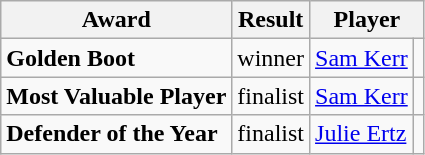<table class="wikitable">
<tr>
<th>Award</th>
<th>Result</th>
<th colspan=2>Player</th>
</tr>
<tr>
<td><strong>Golden Boot</strong></td>
<td>winner</td>
<td><a href='#'>Sam Kerr</a></td>
<td></td>
</tr>
<tr>
<td><strong>Most Valuable Player</strong></td>
<td>finalist</td>
<td><a href='#'>Sam Kerr</a></td>
<td></td>
</tr>
<tr>
<td><strong>Defender of the Year</strong></td>
<td>finalist</td>
<td><a href='#'>Julie Ertz</a></td>
<td></td>
</tr>
</table>
